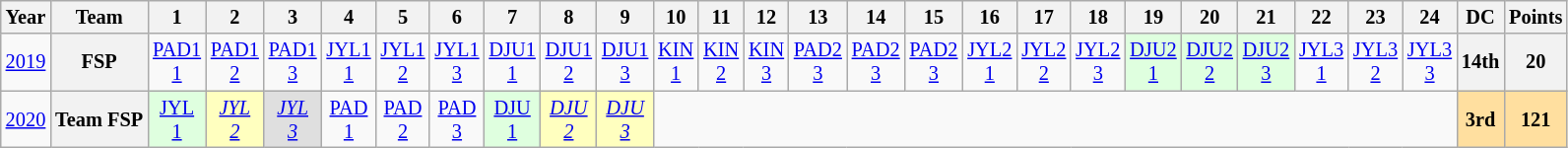<table class="wikitable" style="text-align:center; font-size:85%">
<tr>
<th>Year</th>
<th>Team</th>
<th>1</th>
<th>2</th>
<th>3</th>
<th>4</th>
<th>5</th>
<th>6</th>
<th>7</th>
<th>8</th>
<th>9</th>
<th>10</th>
<th>11</th>
<th>12</th>
<th>13</th>
<th>14</th>
<th>15</th>
<th>16</th>
<th>17</th>
<th>18</th>
<th>19</th>
<th>20</th>
<th>21</th>
<th>22</th>
<th>23</th>
<th>24</th>
<th>DC</th>
<th>Points</th>
</tr>
<tr>
<td><a href='#'>2019</a></td>
<th>FSP</th>
<td><a href='#'>PAD1<br>1</a></td>
<td><a href='#'>PAD1<br>2</a></td>
<td><a href='#'>PAD1<br>3</a></td>
<td><a href='#'>JYL1<br>1</a></td>
<td><a href='#'>JYL1<br>2</a></td>
<td><a href='#'>JYL1<br>3</a></td>
<td><a href='#'>DJU1<br>1</a></td>
<td><a href='#'>DJU1<br>2</a></td>
<td><a href='#'>DJU1<br>3</a></td>
<td><a href='#'>KIN<br>1</a></td>
<td><a href='#'>KIN<br>2</a></td>
<td><a href='#'>KIN<br>3</a></td>
<td><a href='#'>PAD2<br>3</a></td>
<td><a href='#'>PAD2<br>3</a></td>
<td><a href='#'>PAD2<br>3</a></td>
<td><a href='#'>JYL2<br>1</a></td>
<td><a href='#'>JYL2<br>2</a></td>
<td><a href='#'>JYL2<br>3</a></td>
<td style="background:#DFFFDF;"><a href='#'>DJU2<br>1</a><br></td>
<td style="background:#DFFFDF;"><a href='#'>DJU2<br>2</a><br></td>
<td style="background:#DFFFDF;"><a href='#'>DJU2<br>3</a><br></td>
<td><a href='#'>JYL3<br>1</a></td>
<td><a href='#'>JYL3<br>2</a></td>
<td><a href='#'>JYL3<br>3</a></td>
<th style="background:#;">14th</th>
<th style="background:#;">20</th>
</tr>
<tr>
<td><a href='#'>2020</a></td>
<th nowrap>Team FSP</th>
<td style="background:#DFFFDF;"><a href='#'>JYL<br>1</a><br></td>
<td style="background:#FFFFBF;"><em><a href='#'>JYL<br>2</a></em><br></td>
<td style="background:#DFDFDF;"><em><a href='#'>JYL<br>3</a></em><br></td>
<td><a href='#'>PAD<br>1</a></td>
<td><a href='#'>PAD<br>2</a></td>
<td><a href='#'>PAD<br>3</a></td>
<td style="background:#DFFFDF;"><a href='#'>DJU<br>1</a><br></td>
<td style="background:#FFFFBF;"><em><a href='#'>DJU<br>2</a></em><br></td>
<td style="background:#FFFFBF;"><em><a href='#'>DJU<br>3</a></em><br></td>
<td colspan=15></td>
<th style="background:#FFDF9F;">3rd</th>
<th style="background:#FFDF9F;">121</th>
</tr>
</table>
